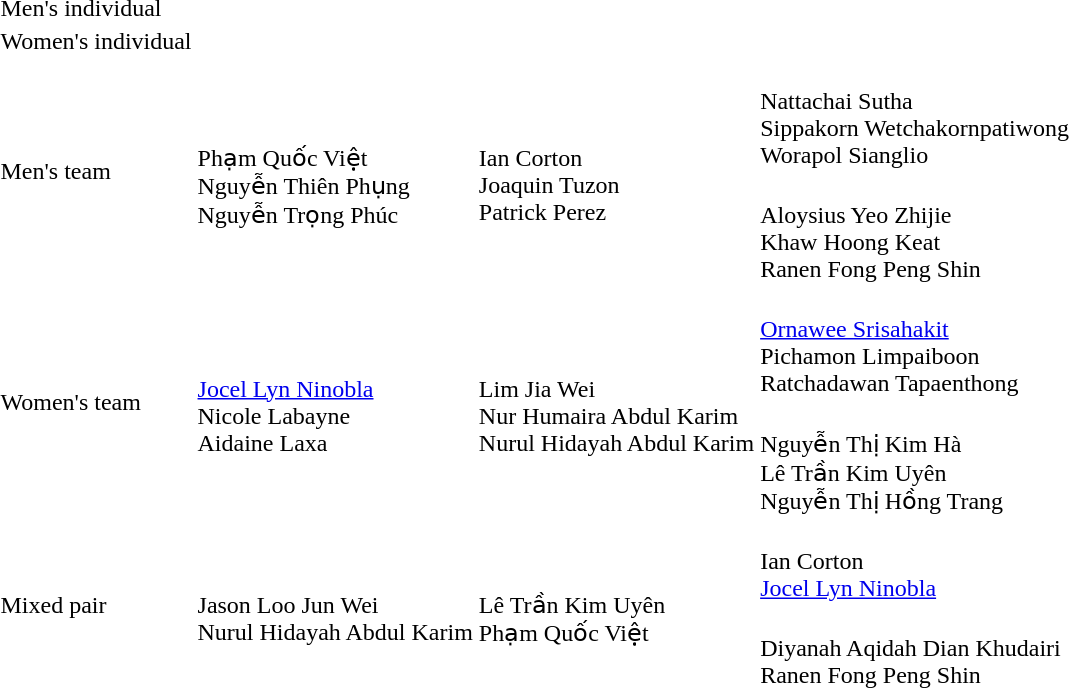<table>
<tr>
<td rowspan=2>Men's individual</td>
<td rowspan=2></td>
<td rowspan=2></td>
<td></td>
</tr>
<tr>
<td></td>
</tr>
<tr>
<td rowspan=2>Women's individual</td>
<td rowspan=2 nowrap></td>
<td rowspan=2 nowrap></td>
<td></td>
</tr>
<tr>
<td></td>
</tr>
<tr>
<td rowspan=2>Men's team</td>
<td rowspan=2><br>Phạm Quốc Việt<br>Nguyễn Thiên Phụng<br>Nguyễn Trọng Phúc</td>
<td rowspan=2><br>Ian Corton<br>Joaquin Tuzon<br>Patrick Perez</td>
<td nowrap><br>Nattachai Sutha<br>Sippakorn Wetchakornpatiwong<br>Worapol Sianglio</td>
</tr>
<tr>
<td><br>Aloysius Yeo Zhijie<br>Khaw Hoong Keat<br>Ranen Fong Peng Shin</td>
</tr>
<tr>
<td rowspan=2>Women's team</td>
<td rowspan=2 nowrap><br><a href='#'>Jocel Lyn Ninobla</a><br>Nicole Labayne<br>Aidaine Laxa</td>
<td rowspan=2 nowrap><br>Lim Jia Wei<br>Nur Humaira Abdul Karim<br>Nurul Hidayah Abdul Karim</td>
<td><br><a href='#'>Ornawee Srisahakit</a><br>Pichamon Limpaiboon<br>Ratchadawan Tapaenthong</td>
</tr>
<tr>
<td><br>Nguyễn Thị Kim Hà<br>Lê Trần Kim Uyên<br>Nguyễn Thị Hồng Trang</td>
</tr>
<tr>
<td rowspan=2>Mixed pair</td>
<td rowspan=2 nowrap><br>Jason Loo Jun Wei<br>Nurul Hidayah Abdul Karim</td>
<td rowspan=2 nowrap><br>Lê Trần Kim Uyên<br>Phạm Quốc Việt</td>
<td><br>Ian Corton<br><a href='#'>Jocel Lyn Ninobla</a></td>
</tr>
<tr>
<td><br>Diyanah Aqidah Dian Khudairi<br>Ranen Fong Peng Shin</td>
</tr>
</table>
